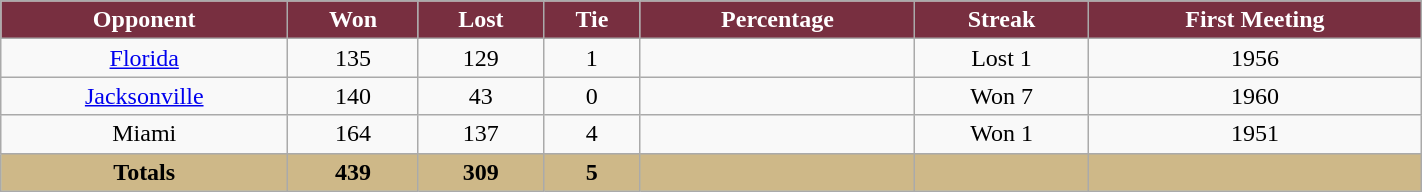<table class="wikitable" style="width:75%;">
<tr>
<th style="background:#782F40; color:white;">Opponent</th>
<th style="background:#782F40; color:white;">Won</th>
<th style="background:#782F40; color:white;">Lost</th>
<th style="background:#782F40; color:white;">Tie</th>
<th style="background:#782F40; color:white;">Percentage</th>
<th style="background:#782F40; color:white;">Streak</th>
<th style="background:#782F40; color:white;">First Meeting</th>
</tr>
<tr style="text-align:center;">
<td><a href='#'>Florida</a></td>
<td>135</td>
<td>129</td>
<td>1</td>
<td></td>
<td>Lost 1</td>
<td>1956</td>
</tr>
<tr style="text-align:center;">
<td><a href='#'>Jacksonville</a></td>
<td>140</td>
<td>43</td>
<td>0</td>
<td></td>
<td>Won 7</td>
<td>1960</td>
</tr>
<tr style="text-align:center;">
<td>Miami</td>
<td>164</td>
<td>137</td>
<td>4</td>
<td></td>
<td>Won 1</td>
<td>1951</td>
</tr>
<tr class="unsortable" style="text-align:center; background:#CCCC66;">
<th style="background:#CEB888; color:black;"><strong>Totals</strong></th>
<th style="background:#CEB888; color:black;"><strong>439</strong></th>
<th style="background:#CEB888; color:black;"><strong>309</strong></th>
<th style="background:#CEB888; color:black;"><strong>5</strong></th>
<th style="background:#CEB888; color:black;"><strong></strong></th>
<th style="background:#CEB888; color:black;"></th>
<th style="background:#CEB888; color:black;"></th>
</tr>
</table>
